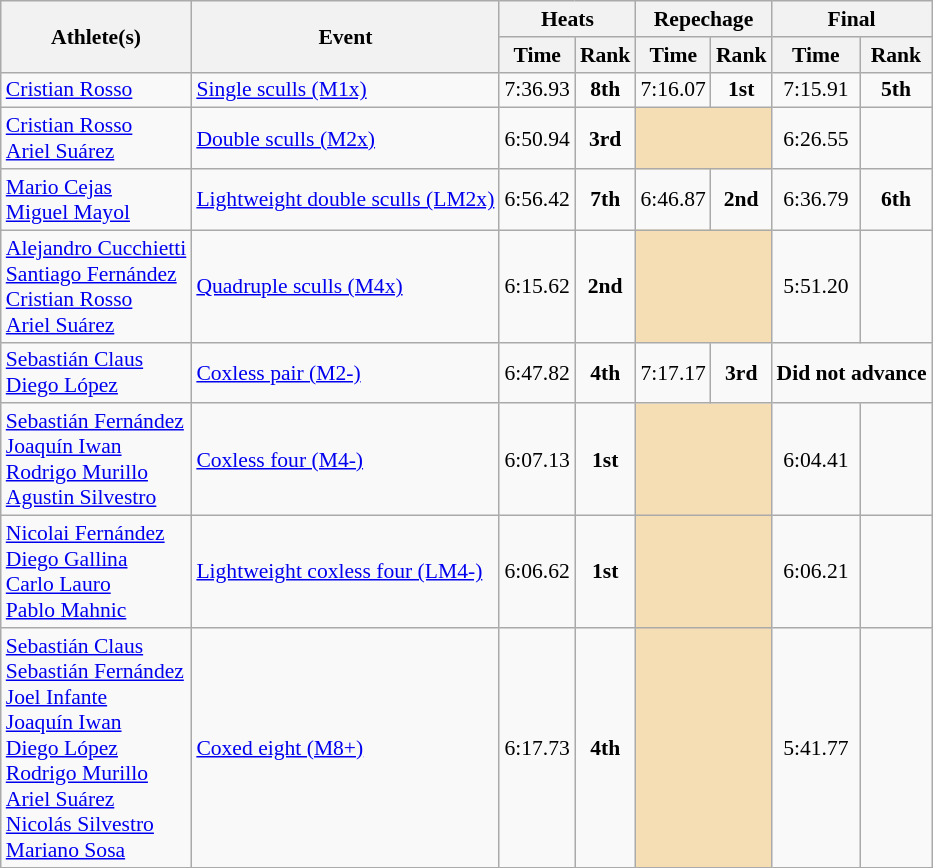<table class="wikitable" border="1" style="font-size:90%">
<tr>
<th rowspan=2>Athlete(s)</th>
<th rowspan=2>Event</th>
<th colspan=2>Heats</th>
<th colspan=2>Repechage</th>
<th colspan=2>Final</th>
</tr>
<tr>
<th>Time</th>
<th>Rank</th>
<th>Time</th>
<th>Rank</th>
<th>Time</th>
<th>Rank</th>
</tr>
<tr>
<td><a href='#'>Cristian Rosso</a></td>
<td><a href='#'>Single sculls (M1x)</a></td>
<td align=center>7:36.93</td>
<td align=center><strong>8th</strong></td>
<td align=center>7:16.07</td>
<td align=center><strong>1st</strong></td>
<td align=center>7:15.91</td>
<td align=center><strong>5th</strong></td>
</tr>
<tr>
<td><a href='#'>Cristian Rosso</a><br><a href='#'>Ariel Suárez</a></td>
<td><a href='#'>Double sculls (M2x)</a></td>
<td align=center>6:50.94</td>
<td align=center><strong>3rd</strong></td>
<td align="center" colspan="2" bgcolor=wheat></td>
<td align=center>6:26.55</td>
<td align=center></td>
</tr>
<tr>
<td><a href='#'>Mario Cejas</a><br><a href='#'>Miguel Mayol</a></td>
<td><a href='#'>Lightweight double sculls (LM2x)</a></td>
<td align=center>6:56.42</td>
<td align=center><strong>7th</strong></td>
<td align=center>6:46.87</td>
<td align=center><strong>2nd</strong></td>
<td align=center>6:36.79</td>
<td align=center><strong>6th</strong></td>
</tr>
<tr>
<td><a href='#'>Alejandro Cucchietti</a><br><a href='#'>Santiago Fernández</a><br><a href='#'>Cristian Rosso</a><br><a href='#'>Ariel Suárez</a></td>
<td><a href='#'>Quadruple sculls (M4x)</a></td>
<td align=center>6:15.62</td>
<td align=center><strong>2nd</strong></td>
<td align="center" colspan="2" bgcolor=wheat></td>
<td align=center>5:51.20</td>
<td align=center></td>
</tr>
<tr>
<td><a href='#'>Sebastián Claus</a><br><a href='#'>Diego López</a></td>
<td><a href='#'>Coxless pair (M2-)</a></td>
<td align=center>6:47.82</td>
<td align=center><strong>4th</strong></td>
<td align=center>7:17.17</td>
<td align=center><strong>3rd</strong></td>
<td align="center" colspan="7"><strong>Did not advance</strong></td>
</tr>
<tr>
<td><a href='#'>Sebastián Fernández</a><br><a href='#'>Joaquín Iwan</a><br><a href='#'>Rodrigo Murillo</a><br><a href='#'>Agustin Silvestro</a></td>
<td><a href='#'>Coxless four (M4-)</a></td>
<td align=center>6:07.13</td>
<td align=center><strong>1st</strong></td>
<td align="center" colspan="2" bgcolor=wheat></td>
<td align=center>6:04.41</td>
<td align=center></td>
</tr>
<tr>
<td><a href='#'>Nicolai Fernández</a><br><a href='#'>Diego Gallina</a><br><a href='#'>Carlo Lauro</a><br><a href='#'>Pablo Mahnic</a></td>
<td><a href='#'>Lightweight coxless four (LM4-)</a></td>
<td align=center>6:06.62</td>
<td align=center><strong>1st</strong></td>
<td align="center" colspan="2" bgcolor=wheat></td>
<td align=center>6:06.21</td>
<td align=center></td>
</tr>
<tr>
<td><a href='#'>Sebastián Claus</a><br><a href='#'>Sebastián Fernández</a><br><a href='#'>Joel Infante</a><br><a href='#'>Joaquín Iwan</a><br><a href='#'>Diego López</a><br><a href='#'>Rodrigo Murillo</a><br><a href='#'>Ariel Suárez</a><br><a href='#'>Nicolás Silvestro</a><br><a href='#'>Mariano Sosa</a></td>
<td><a href='#'>Coxed eight (M8+)</a></td>
<td align=center>6:17.73</td>
<td align=center><strong>4th</strong></td>
<td align="center" colspan="2" bgcolor=wheat></td>
<td align=center>5:41.77</td>
<td align=center></td>
</tr>
</table>
